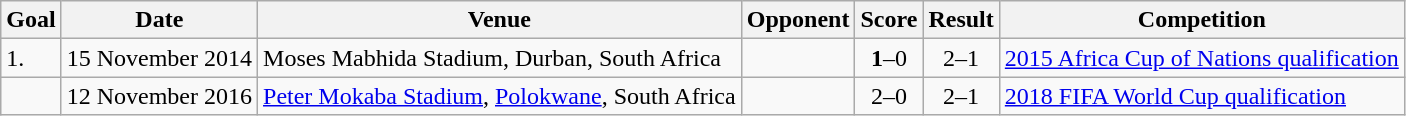<table class="wikitable plainrowheaders sortable">
<tr>
<th>Goal</th>
<th>Date</th>
<th>Venue</th>
<th>Opponent</th>
<th>Score</th>
<th>Result</th>
<th>Competition</th>
</tr>
<tr>
<td>1.</td>
<td>15 November 2014</td>
<td>Moses Mabhida Stadium, Durban, South Africa</td>
<td></td>
<td align=center><strong>1</strong>–0</td>
<td align=center>2–1</td>
<td><a href='#'>2015 Africa Cup of Nations qualification</a></td>
</tr>
<tr>
<td></td>
<td>12 November 2016</td>
<td><a href='#'>Peter Mokaba Stadium</a>, <a href='#'>Polokwane</a>, South Africa</td>
<td></td>
<td align=center>2–0</td>
<td align=center>2–1</td>
<td><a href='#'>2018 FIFA World Cup qualification</a></td>
</tr>
</table>
